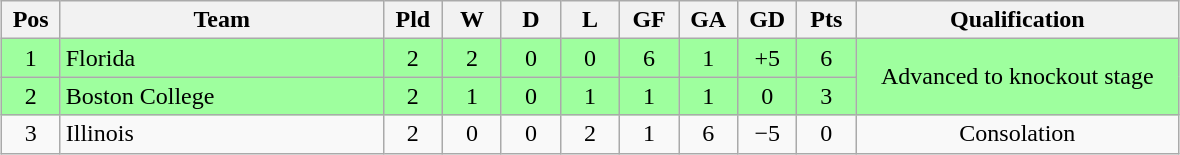<table class="wikitable" style="text-align:center; margin: 1em auto">
<tr>
<th style=width:2em>Pos</th>
<th style=width:13em>Team</th>
<th style=width:2em>Pld</th>
<th style=width:2em>W</th>
<th style=width:2em>D</th>
<th style=width:2em>L</th>
<th style=width:2em>GF</th>
<th style=width:2em>GA</th>
<th style=width:2em>GD</th>
<th style=width:2em>Pts</th>
<th style=width:13em>Qualification</th>
</tr>
<tr bgcolor="#9eff9e">
<td>1</td>
<td style="text-align:left">Florida</td>
<td>2</td>
<td>2</td>
<td>0</td>
<td>0</td>
<td>6</td>
<td>1</td>
<td>+5</td>
<td>6</td>
<td rowspan="2">Advanced to knockout stage</td>
</tr>
<tr bgcolor="#9eff9e">
<td>2</td>
<td style="text-align:left">Boston College</td>
<td>2</td>
<td>1</td>
<td>0</td>
<td>1</td>
<td>1</td>
<td>1</td>
<td>0</td>
<td>3</td>
</tr>
<tr>
<td>3</td>
<td style="text-align:left">Illinois</td>
<td>2</td>
<td>0</td>
<td>0</td>
<td>2</td>
<td>1</td>
<td>6</td>
<td>−5</td>
<td>0</td>
<td>Consolation</td>
</tr>
</table>
